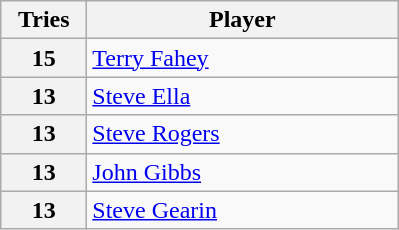<table class="wikitable" style="text-align:left;">
<tr>
<th width=50>Tries</th>
<th width=200>Player</th>
</tr>
<tr>
<th>15</th>
<td> <a href='#'>Terry Fahey</a></td>
</tr>
<tr>
<th>13</th>
<td> <a href='#'>Steve Ella</a></td>
</tr>
<tr>
<th>13</th>
<td> <a href='#'>Steve Rogers</a></td>
</tr>
<tr>
<th>13</th>
<td> <a href='#'>John Gibbs</a></td>
</tr>
<tr>
<th>13</th>
<td> <a href='#'>Steve Gearin</a></td>
</tr>
</table>
